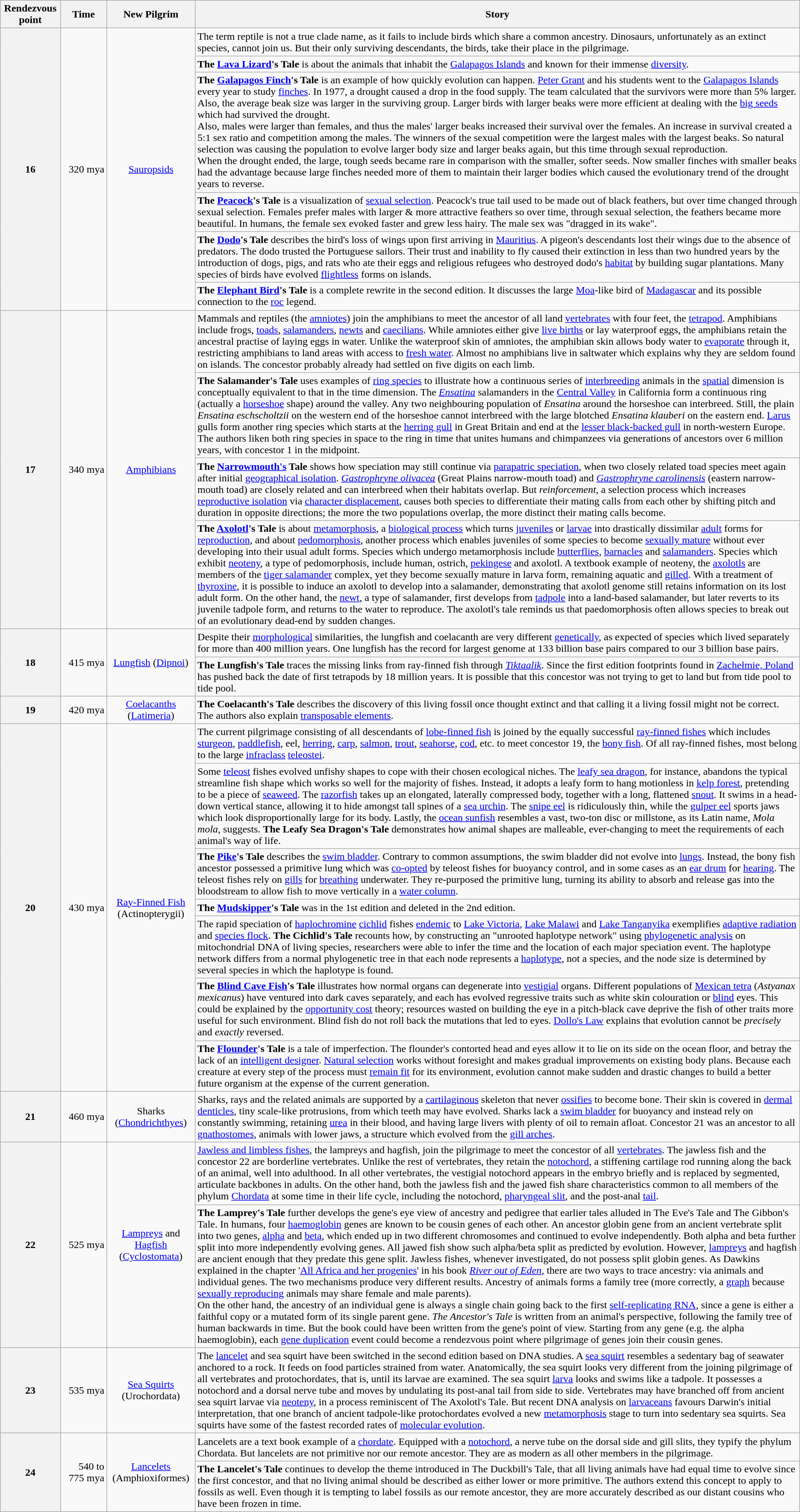<table class="wikitable">
<tr>
<th>Rendezvous point</th>
<th style="width:65px;">Time</th>
<th>New Pilgrim</th>
<th>Story</th>
</tr>
<tr>
<th rowspan="6">16</th>
<td rowspan="6" style="text-align:right;">320 mya</td>
<td rowspan="6" style="text-align:center;"><a href='#'>Sauropsids</a></td>
<td>The term reptile is not a true clade name, as it fails to include birds which share a common ancestry.  Dinosaurs, unfortunately as an extinct species, cannot join us. But their only surviving descendants, the birds, take their place in the pilgrimage.</td>
</tr>
<tr>
<td><strong>The <a href='#'>Lava Lizard</a>'s Tale</strong> is about the animals that inhabit the <a href='#'>Galapagos Islands</a> and known for their immense <a href='#'>diversity</a>.</td>
</tr>
<tr>
<td><strong>The <a href='#'>Galapagos Finch</a>'s Tale</strong> is an example of how quickly evolution can happen. <a href='#'>Peter Grant</a> and his students went to the <a href='#'>Galapagos Islands</a> every year to study <a href='#'>finches</a>.  In 1977, a drought caused a drop in the food supply. The team calculated that the survivors were more than 5% larger. Also, the average beak size was larger in the surviving group.   Larger birds with larger beaks were more efficient at dealing with the <a href='#'>big seeds</a> which had survived the drought.<br>Also, males were larger than females, and thus the males' larger beaks increased their survival over the females. An increase in survival created a 5:1 sex ratio and competition among the males. The winners of the sexual competition were the largest males with the largest beaks. So natural selection was causing the population to evolve larger body size and larger beaks again, but this time through sexual reproduction.<br>When the drought ended, the large, tough seeds became rare in comparison with the smaller, softer seeds. Now smaller finches with smaller beaks had the advantage because large finches needed more of them to maintain their larger bodies which caused the evolutionary trend of the drought years to reverse.</td>
</tr>
<tr>
<td><strong>The <a href='#'>Peacock</a>'s Tale</strong> is a visualization of <a href='#'>sexual selection</a>. Peacock's true tail used to be made out of black feathers, but over time changed through sexual selection. Females prefer males with larger & more attractive feathers so over time, through sexual selection, the feathers became more beautiful.  In humans, the female sex evoked faster and grew less hairy. The male sex was "dragged in its wake".</td>
</tr>
<tr>
<td><strong>The <a href='#'>Dodo</a>'s Tale</strong> describes the bird's loss of wings upon first arriving in <a href='#'>Mauritius</a>. A pigeon's descendants lost their wings due to the absence of predators.   The dodo trusted the Portuguese sailors. Their trust and inability to fly caused their extinction in less than two hundred years by the introduction of dogs, pigs, and rats who ate their eggs and religious refugees who destroyed dodo's <a href='#'>habitat</a> by building sugar plantations. Many species of birds have evolved <a href='#'>flightless</a> forms on islands.</td>
</tr>
<tr>
<td><strong>The <a href='#'>Elephant Bird</a>'s Tale</strong>  is a complete rewrite in the second edition. It discusses the large <a href='#'>Moa</a>-like bird of <a href='#'>Madagascar</a> and its possible connection to the <a href='#'>roc</a> legend.</td>
</tr>
<tr>
<th rowspan="4">17</th>
<td rowspan="4" style="text-align:right;">340 mya</td>
<td rowspan="4" style="text-align:center;"><a href='#'>Amphibians</a></td>
<td>Mammals and reptiles (the <a href='#'>amniotes</a>) join the amphibians to meet the ancestor of all land <a href='#'>vertebrates</a> with four feet, the <a href='#'>tetrapod</a>. Amphibians include frogs, <a href='#'>toads</a>, <a href='#'>salamanders</a>, <a href='#'>newts</a> and <a href='#'>caecilians</a>. While amniotes either give <a href='#'>live births</a> or lay waterproof eggs, the amphibians retain the ancestral practise of laying eggs in water. Unlike the waterproof skin of amniotes, the amphibian skin allows body water to <a href='#'>evaporate</a> through it, restricting amphibians to land areas with access to <a href='#'>fresh water</a>. Almost no amphibians live in saltwater which explains why they are seldom found on islands. The concestor probably already had settled on five digits on each limb.</td>
</tr>
<tr>
<td><strong>The Salamander's Tale</strong> uses examples of <a href='#'>ring species</a> to illustrate how a continuous series of <a href='#'>interbreeding</a> animals in the <a href='#'>spatial</a> dimension is conceptually equivalent to that in the time dimension. The <em><a href='#'>Ensatina</a></em> salamanders in the <a href='#'>Central Valley</a> in California form a continuous ring (actually a <a href='#'>horseshoe</a> shape) around the valley. Any two neighbouring population of <em>Ensatina</em> around the horseshoe can interbreed. Still, the plain <em>Ensatina eschscholtzii</em> on the western end of the horseshoe cannot interbreed with the large blotched <em>Ensatina klauberi</em> on the eastern end. <a href='#'>Larus</a> gulls form another ring species which starts at the <a href='#'>herring gull</a> in Great Britain and end at the <a href='#'>lesser black-backed gull</a> in north-western Europe. The authors liken both ring species in space to the ring in time that unites humans and chimpanzees via generations of ancestors over 6 million years, with concestor 1 in the midpoint.</td>
</tr>
<tr>
<td><strong>The <a href='#'>Narrowmouth's</a> Tale</strong> shows how speciation may still continue via <a href='#'>parapatric speciation</a>, when two closely related toad species meet again after initial <a href='#'>geographical isolation</a>. <em><a href='#'>Gastrophryne olivacea</a></em> (Great Plains narrow-mouth toad) and <em><a href='#'>Gastrophryne carolinensis</a></em> (eastern narrow-mouth toad) are closely related and can interbreed when their habitats overlap. But <em>reinforcement</em>, a selection process which increases <a href='#'>reproductive isolation</a> via <a href='#'>character displacement</a>, causes both species to differentiate their mating calls from each other by shifting pitch and duration in opposite directions; the more the two populations overlap, the more distinct their mating calls become.</td>
</tr>
<tr>
<td><strong>The <a href='#'>Axolotl</a>'s Tale</strong> is about <a href='#'>metamorphosis</a>, a <a href='#'>biological process</a> which turns <a href='#'>juveniles</a> or <a href='#'>larvae</a> into drastically dissimilar <a href='#'>adult</a> forms for <a href='#'>reproduction</a>, and about <a href='#'>pedomorphosis</a>, another process which enables juveniles of some species to become <a href='#'>sexually mature</a> without ever developing into their usual adult forms. Species which undergo metamorphosis include <a href='#'>butterflies</a>, <a href='#'>barnacles</a> and <a href='#'>salamanders</a>. Species which exhibit <a href='#'>neoteny</a>, a type of pedomorphosis, include human, ostrich, <a href='#'>pekingese</a> and axolotl. A textbook example of neoteny, the <a href='#'>axolotls</a> are members of the <a href='#'>tiger salamander</a> complex, yet they become sexually mature in larva form, remaining aquatic and <a href='#'>gilled</a>. With a treatment of <a href='#'>thyroxine</a>, it is possible to induce an axolotl to develop into a salamander, demonstrating that axolotl genome still retains information on its lost adult form. On the other hand, the <a href='#'>newt</a>, a type of salamander, first develops from <a href='#'>tadpole</a> into a land-based salamander, but later reverts to its juvenile tadpole form, and returns to the water to reproduce. The axolotl's tale reminds us that paedomorphosis often allows species to break out of an evolutionary dead-end by sudden changes.</td>
</tr>
<tr>
<th rowspan="2">18</th>
<td rowspan="2" style="text-align:right;">415 mya</td>
<td rowspan="2" style="text-align:center;"><a href='#'>Lungfish</a> (<a href='#'>Dipnoi</a>)</td>
<td>Despite their <a href='#'>morphological</a> similarities, the lungfish and coelacanth are very different <a href='#'>genetically</a>, as expected of species which lived separately for more than 400 million years. One lungfish has the record for largest genome at 133 billion base pairs compared to our 3 billion base pairs.</td>
</tr>
<tr>
<td><strong>The Lungfish's Tale</strong> traces the missing links from ray-finned fish through <em><a href='#'>Tiktaalik</a></em>. Since the first edition footprints found in <a href='#'>Zachełmie, Poland</a> has pushed back the date of first tetrapods by 18 million years. It is possible that this concestor was not trying to get to land but from tide pool to tide pool.</td>
</tr>
<tr>
<th>19</th>
<td style="text-align:right;">420 mya</td>
<td style="text-align:center;"><a href='#'>Coelacanths</a> (<a href='#'>Latimeria</a>)</td>
<td><strong>The Coelacanth's Tale</strong> describes the discovery of this living fossil once thought extinct and that calling it a living fossil might not be correct. The authors also explain <a href='#'>transposable elements</a>.</td>
</tr>
<tr>
<th rowspan="7">20</th>
<td rowspan="7" style="text-align:right;">430 mya</td>
<td rowspan="7" style="text-align:center;"><a href='#'>Ray-Finned Fish</a> (Actinopterygii)</td>
<td>The current pilgrimage consisting of all descendants of <a href='#'>lobe-finned fish</a> is joined by the equally successful <a href='#'>ray-finned fishes</a> which includes <a href='#'>sturgeon</a>, <a href='#'>paddlefish</a>, eel, <a href='#'>herring</a>, <a href='#'>carp</a>, <a href='#'>salmon</a>, <a href='#'>trout</a>, <a href='#'>seahorse</a>, <a href='#'>cod</a>, etc. to meet concestor 19, the <a href='#'>bony fish</a>. Of all ray-finned fishes, most belong to the large <a href='#'>infraclass</a> <a href='#'>teleostei</a>.</td>
</tr>
<tr>
<td>Some <a href='#'>teleost</a> fishes evolved unfishy shapes to cope with their chosen ecological niches. The <a href='#'>leafy sea dragon</a>, for instance, abandons the typical streamline fish shape which works so well for the majority of fishes. Instead, it adopts a leafy form to hang motionless in <a href='#'>kelp forest</a>, pretending to be a piece of <a href='#'>seaweed</a>. The <a href='#'>razorfish</a> takes up an elongated, laterally compressed body, together with a long, flattened <a href='#'>snout</a>. It swims in a head-down vertical stance, allowing it to hide amongst tall spines of a <a href='#'>sea urchin</a>. The <a href='#'>snipe eel</a> is ridiculously thin, while the <a href='#'>gulper eel</a> sports jaws which look disproportionally large for its body. Lastly, the <a href='#'>ocean sunfish</a> resembles a vast, two-ton disc or millstone, as its Latin name, <em>Mola mola</em>, suggests. <strong>The Leafy Sea Dragon's Tale</strong> demonstrates how animal shapes are malleable, ever-changing to meet the requirements of each animal's way of life.</td>
</tr>
<tr>
<td><strong>The <a href='#'>Pike</a>'s Tale</strong> describes the <a href='#'>swim bladder</a>. Contrary to common assumptions, the swim bladder did not evolve into <a href='#'>lungs</a>. Instead, the bony fish ancestor possessed a primitive lung which was <a href='#'>co-opted</a> by teleost fishes for buoyancy control, and in some cases as an <a href='#'>ear drum</a> for <a href='#'>hearing</a>. The teleost fishes rely on <a href='#'>gills</a> for <a href='#'>breathing</a> underwater. They re-purposed the primitive lung, turning its ability to absorb and release gas into the bloodstream to allow fish to move vertically in a <a href='#'>water column</a>.</td>
</tr>
<tr>
<td><strong>The <a href='#'>Mudskipper</a>'s Tale</strong> was in the 1st edition and deleted in the 2nd edition.</td>
</tr>
<tr>
<td>The rapid speciation of <a href='#'>haplochromine</a> <a href='#'>cichlid</a> fishes <a href='#'>endemic</a> to <a href='#'>Lake Victoria</a>, <a href='#'>Lake Malawi</a> and <a href='#'>Lake Tanganyika</a> exemplifies <a href='#'>adaptive radiation</a> and <a href='#'>species flock</a>. <strong>The Cichlid's Tale</strong> recounts how, by constructing an "unrooted haplotype network" using <a href='#'>phylogenetic analysis</a> on mitochondrial DNA of living species, researchers were able to infer the time and the location of each major speciation event. The haplotype network differs from a normal phylogenetic tree in that each node represents a <a href='#'>haplotype</a>, not a species, and the node size is determined by several species in which the haplotype is found.</td>
</tr>
<tr>
<td><strong>The <a href='#'>Blind Cave Fish</a>'s Tale</strong> illustrates how normal organs can degenerate into <a href='#'>vestigial</a> organs. Different populations of <a href='#'>Mexican tetra</a> (<em>Astyanax mexicanus</em>) have ventured into dark caves separately, and each has evolved regressive traits such as white skin colouration or <a href='#'>blind</a> eyes. This could be explained by the <a href='#'>opportunity cost</a> theory; resources wasted on building the eye in a pitch-black cave deprive the fish of other traits more useful for such environment.  Blind fish do not roll back the mutations that led to eyes. <a href='#'>Dollo's Law</a> explains that evolution cannot be <em>precisely</em> and <em>exactly</em> reversed.</td>
</tr>
<tr>
<td><strong>The <a href='#'>Flounder</a>'s Tale</strong> is a tale of imperfection. The flounder's contorted head and eyes allow it to lie on its side on the ocean floor, and betray the lack of an <a href='#'>intelligent designer</a>. <a href='#'>Natural selection</a> works without foresight and makes gradual improvements on existing body plans. Because each creature at every step of the process must <a href='#'>remain fit</a> for its environment, evolution cannot make sudden and drastic changes to build a better future organism at the expense of the current generation.</td>
</tr>
<tr>
<th>21</th>
<td style="text-align:right;">460 mya</td>
<td style="text-align:center;">Sharks (<a href='#'>Chondrichthyes</a>)</td>
<td>Sharks, rays and the related animals are supported by a <a href='#'>cartilaginous</a> skeleton that never <a href='#'>ossifies</a> to become bone.  Their skin is covered in <a href='#'>dermal denticles</a>, tiny scale-like protrusions, from which teeth may have evolved. Sharks lack a <a href='#'>swim bladder</a> for buoyancy and instead rely on constantly swimming, retaining <a href='#'>urea</a> in their blood, and having large livers with plenty of oil to remain afloat. Concestor 21 was an ancestor to all <a href='#'>gnathostomes</a>, animals with lower jaws, a structure which evolved from the <a href='#'>gill arches</a>.</td>
</tr>
<tr>
<th rowspan="2">22</th>
<td rowspan="2" style="text-align:right;">525 mya</td>
<td rowspan="2" style="text-align:center;"><a href='#'>Lampreys</a> and <a href='#'>Hagfish</a><br>(<a href='#'>Cyclostomata</a>)</td>
<td><a href='#'>Jawless and limbless fishes</a>, the lampreys and hagfish, join the pilgrimage to meet the concestor of all <a href='#'>vertebrates</a>. The jawless fish and the concestor 22 are borderline vertebrates. Unlike the rest of vertebrates, they retain the <a href='#'>notochord</a>, a stiffening cartilage rod running along the back of an animal, well into adulthood. In all other vertebrates, the vestigial notochord appears in the embryo briefly and is replaced by segmented, articulate backbones in adults. On the other hand, both the jawless fish and the jawed fish share characteristics common to all members of the phylum <a href='#'>Chordata</a> at some time in their life cycle, including the notochord, <a href='#'>pharyngeal slit</a>, and the post-anal <a href='#'>tail</a>.</td>
</tr>
<tr>
<td><strong>The Lamprey's Tale</strong> further develops the gene's eye view of ancestry and pedigree that earlier tales alluded in The Eve's Tale and The Gibbon's Tale. In humans, four <a href='#'>haemoglobin</a> genes are known to be cousin genes of each other. An ancestor globin gene from an ancient vertebrate split into two genes, <a href='#'>alpha</a> and <a href='#'>beta</a>, which ended up in two different chromosomes and continued to evolve independently. Both alpha and beta further split into more independently evolving genes. All jawed fish show such alpha/beta split as predicted by evolution. However, <a href='#'>lampreys</a> and hagfish are ancient enough that they predate this gene split. Jawless fishes, whenever investigated, do not possess split globin genes. As Dawkins explained in the chapter '<a href='#'>All Africa and her progenies</a>' in his book <em><a href='#'>River out of Eden</a></em>, there are two ways to trace ancestry: via animals and individual genes. The two mechanisms produce very different results. Ancestry of animals forms a family tree (more correctly, a <a href='#'>graph</a> because <a href='#'>sexually reproducing</a> animals may share female and male parents).<br>On the other hand, the ancestry of an individual gene is always a single chain going back to the first <a href='#'>self-replicating RNA</a>, since a gene is either a faithful copy or a mutated form of its single parent gene. <em>The Ancestor's Tale</em> is written from an animal's perspective, following the family tree of human backwards in time. But the book could have been written from the gene's point of view. Starting from any gene (e.g. the alpha haemoglobin), each <a href='#'>gene duplication</a> event could become a rendezvous point where pilgrimage of genes join their cousin genes.<br></td>
</tr>
<tr>
<th>23</th>
<td style="text-align:right;">535 mya</td>
<td style="text-align:center;"><a href='#'>Sea Squirts</a> (Urochordata)</td>
<td>The <a href='#'>lancelet</a> and sea squirt have been switched in the second edition based on DNA studies. A <a href='#'>sea squirt</a> resembles a sedentary bag of seawater anchored to a rock. It feeds on food particles strained from water. Anatomically, the sea squirt looks very different from the joining pilgrimage of all vertebrates and protochordates, that is, until its larvae are examined. The sea squirt <a href='#'>larva</a> looks and swims like a tadpole. It possesses a notochord and a dorsal nerve tube and moves by undulating its post-anal tail from side to side. Vertebrates may have branched off from ancient sea squirt larvae via <a href='#'>neoteny</a>, in a process reminiscent of The Axolotl's Tale. But recent DNA analysis on <a href='#'>larvaceans</a> favours Darwin's initial interpretation, that one branch of ancient tadpole-like protochordates evolved a new <a href='#'>metamorphosis</a> stage to turn into sedentary sea squirts. Sea squirts have some of the fastest recorded rates of <a href='#'>molecular evolution</a>.</td>
</tr>
<tr>
<th rowspan="2">24</th>
<td rowspan="2" style="text-align:right;">540 to 775 mya</td>
<td rowspan="2" style="text-align:center;"><a href='#'>Lancelets</a> (Amphioxiformes)</td>
<td>Lancelets are a text book example of a <a href='#'>chordate</a>. Equipped with a <a href='#'>notochord</a>, a nerve tube on the dorsal side and gill slits, they typify the phylum Chordata. But lancelets are not primitive nor our remote ancestor. They are as modern as all other members in the pilgrimage.</td>
</tr>
<tr>
<td><strong>The Lancelet's Tale</strong> continues to develop the theme introduced in The Duckbill's Tale, that all living animals have had equal time to evolve since the first concestor, and that no living animal should be described as either lower or more primitive. The authors extend this concept to apply to fossils as well. Even though it is tempting to label fossils as our remote ancestor, they are more accurately described as our distant cousins who have been frozen in time.</td>
</tr>
</table>
